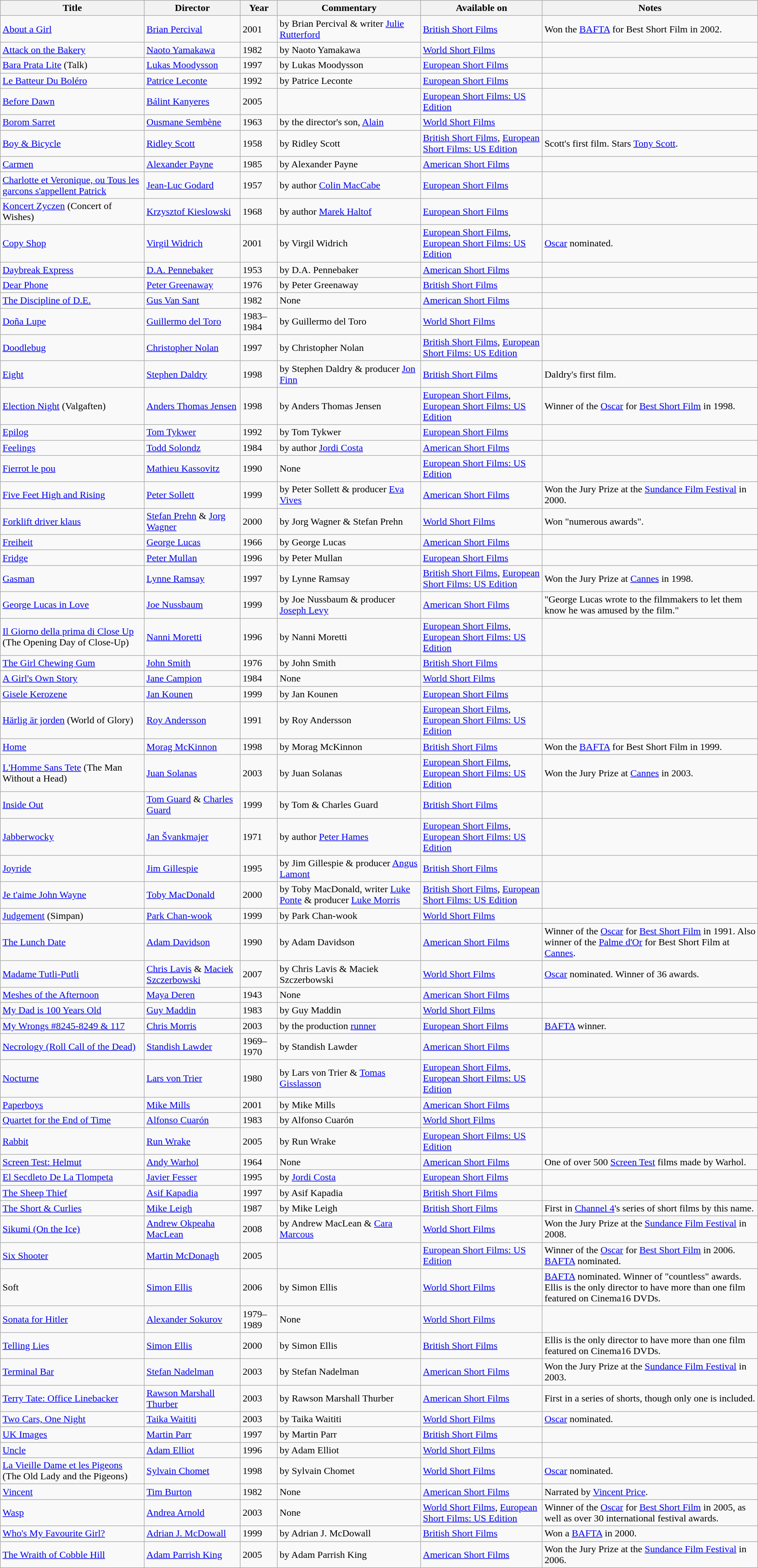<table class="wikitable">
<tr>
<th>Title</th>
<th>Director</th>
<th>Year</th>
<th>Commentary</th>
<th>Available on</th>
<th>Notes</th>
</tr>
<tr>
<td><a href='#'>About a Girl</a></td>
<td><a href='#'>Brian Percival</a></td>
<td>2001</td>
<td>by Brian Percival & writer <a href='#'>Julie Rutterford</a></td>
<td><a href='#'>British Short Films</a></td>
<td>Won the <a href='#'>BAFTA</a> for Best Short Film in 2002.</td>
</tr>
<tr>
<td><a href='#'>Attack on the Bakery</a></td>
<td><a href='#'>Naoto Yamakawa</a></td>
<td>1982</td>
<td>by Naoto Yamakawa</td>
<td><a href='#'>World Short Films</a></td>
<td></td>
</tr>
<tr>
<td><a href='#'>Bara Prata Lite</a> (Talk)</td>
<td><a href='#'>Lukas Moodysson</a></td>
<td>1997</td>
<td>by Lukas Moodysson</td>
<td><a href='#'>European Short Films</a></td>
<td></td>
</tr>
<tr>
<td><a href='#'>Le Batteur Du Boléro</a></td>
<td><a href='#'>Patrice Leconte</a></td>
<td>1992</td>
<td>by Patrice Leconte</td>
<td><a href='#'>European Short Films</a></td>
<td></td>
</tr>
<tr>
<td><a href='#'>Before Dawn</a></td>
<td><a href='#'>Bálint Kanyeres</a></td>
<td>2005</td>
<td></td>
<td><a href='#'>European Short Films: US Edition</a></td>
<td></td>
</tr>
<tr>
<td><a href='#'>Borom Sarret</a></td>
<td><a href='#'>Ousmane Sembène</a></td>
<td>1963</td>
<td>by the director's son, <a href='#'>Alain</a></td>
<td><a href='#'>World Short Films</a></td>
<td></td>
</tr>
<tr>
<td><a href='#'>Boy & Bicycle</a></td>
<td><a href='#'>Ridley Scott</a></td>
<td>1958</td>
<td>by Ridley Scott</td>
<td><a href='#'>British Short Films</a>, <a href='#'>European Short Films: US Edition</a></td>
<td>Scott's first film. Stars <a href='#'>Tony Scott</a>.</td>
</tr>
<tr>
<td><a href='#'>Carmen</a></td>
<td><a href='#'>Alexander Payne</a></td>
<td>1985</td>
<td>by Alexander Payne</td>
<td><a href='#'>American Short Films</a></td>
<td></td>
</tr>
<tr>
<td><a href='#'>Charlotte et Veronique, ou Tous les garcons s'appellent Patrick</a></td>
<td><a href='#'>Jean-Luc Godard</a></td>
<td>1957</td>
<td>by author <a href='#'>Colin MacCabe</a></td>
<td><a href='#'>European Short Films</a></td>
<td></td>
</tr>
<tr>
<td><a href='#'>Koncert Zyczen</a> (Concert of Wishes)</td>
<td><a href='#'>Krzysztof Kieslowski</a></td>
<td>1968</td>
<td>by author <a href='#'>Marek Haltof</a></td>
<td><a href='#'>European Short Films</a></td>
<td></td>
</tr>
<tr>
<td><a href='#'>Copy Shop</a></td>
<td><a href='#'>Virgil Widrich</a></td>
<td>2001</td>
<td>by Virgil Widrich</td>
<td><a href='#'>European Short Films</a>, <a href='#'>European Short Films: US Edition</a></td>
<td><a href='#'>Oscar</a> nominated.</td>
</tr>
<tr>
<td><a href='#'>Daybreak Express</a></td>
<td><a href='#'>D.A. Pennebaker</a></td>
<td>1953</td>
<td>by D.A. Pennebaker</td>
<td><a href='#'>American Short Films</a></td>
<td></td>
</tr>
<tr>
<td><a href='#'>Dear Phone</a></td>
<td><a href='#'>Peter Greenaway</a></td>
<td>1976</td>
<td>by Peter Greenaway</td>
<td><a href='#'>British Short Films</a></td>
<td></td>
</tr>
<tr>
<td><a href='#'>The Discipline of D.E.</a></td>
<td><a href='#'>Gus Van Sant</a></td>
<td>1982</td>
<td>None</td>
<td><a href='#'>American Short Films</a></td>
<td></td>
</tr>
<tr>
<td><a href='#'>Doña Lupe</a></td>
<td><a href='#'>Guillermo del Toro</a></td>
<td>1983–1984</td>
<td>by Guillermo del Toro</td>
<td><a href='#'>World Short Films</a></td>
<td></td>
</tr>
<tr>
<td><a href='#'>Doodlebug</a></td>
<td><a href='#'>Christopher Nolan</a></td>
<td>1997</td>
<td>by Christopher Nolan</td>
<td><a href='#'>British Short Films</a>, <a href='#'>European Short Films: US Edition</a></td>
<td></td>
</tr>
<tr>
<td><a href='#'>Eight</a></td>
<td><a href='#'>Stephen Daldry</a></td>
<td>1998</td>
<td>by Stephen Daldry & producer <a href='#'>Jon Finn</a></td>
<td><a href='#'>British Short Films</a></td>
<td>Daldry's first film.</td>
</tr>
<tr>
<td><a href='#'>Election Night</a> (Valgaften)</td>
<td><a href='#'>Anders Thomas Jensen</a></td>
<td>1998</td>
<td>by Anders Thomas Jensen</td>
<td><a href='#'>European Short Films</a>, <a href='#'>European Short Films: US Edition</a></td>
<td>Winner of the <a href='#'>Oscar</a> for <a href='#'>Best Short Film</a> in 1998.</td>
</tr>
<tr>
<td><a href='#'>Epilog</a></td>
<td><a href='#'>Tom Tykwer</a></td>
<td>1992</td>
<td>by Tom Tykwer</td>
<td><a href='#'>European Short Films</a></td>
<td></td>
</tr>
<tr>
<td><a href='#'>Feelings</a></td>
<td><a href='#'>Todd Solondz</a></td>
<td>1984</td>
<td>by author <a href='#'>Jordi Costa</a></td>
<td><a href='#'>American Short Films</a></td>
<td></td>
</tr>
<tr>
<td><a href='#'>Fierrot le pou</a></td>
<td><a href='#'>Mathieu Kassovitz</a></td>
<td>1990</td>
<td>None</td>
<td><a href='#'>European Short Films: US Edition</a></td>
<td></td>
</tr>
<tr>
<td><a href='#'>Five Feet High and Rising</a></td>
<td><a href='#'>Peter Sollett</a></td>
<td>1999</td>
<td>by Peter Sollett & producer <a href='#'>Eva Vives</a></td>
<td><a href='#'>American Short Films</a></td>
<td>Won the Jury Prize at the <a href='#'>Sundance Film Festival</a> in 2000.</td>
</tr>
<tr>
<td><a href='#'>Forklift driver klaus</a></td>
<td><a href='#'>Stefan Prehn</a> & <a href='#'>Jorg Wagner</a></td>
<td>2000</td>
<td>by Jorg Wagner & Stefan Prehn</td>
<td><a href='#'>World Short Films</a></td>
<td>Won "numerous awards".</td>
</tr>
<tr>
<td><a href='#'>Freiheit</a></td>
<td><a href='#'>George Lucas</a></td>
<td>1966</td>
<td>by George Lucas</td>
<td><a href='#'>American Short Films</a></td>
<td></td>
</tr>
<tr>
<td><a href='#'>Fridge</a></td>
<td><a href='#'>Peter Mullan</a></td>
<td>1996</td>
<td>by Peter Mullan</td>
<td><a href='#'>European Short Films</a></td>
<td></td>
</tr>
<tr>
<td><a href='#'>Gasman</a></td>
<td><a href='#'>Lynne Ramsay</a></td>
<td>1997</td>
<td>by Lynne Ramsay</td>
<td><a href='#'>British Short Films</a>, <a href='#'>European Short Films: US Edition</a></td>
<td>Won the Jury Prize at <a href='#'>Cannes</a> in 1998.</td>
</tr>
<tr>
<td><a href='#'>George Lucas in Love</a></td>
<td><a href='#'>Joe Nussbaum</a></td>
<td>1999</td>
<td>by Joe Nussbaum & producer <a href='#'>Joseph Levy</a></td>
<td><a href='#'>American Short Films</a></td>
<td>"George Lucas wrote to the filmmakers to let them know he was amused by the film."</td>
</tr>
<tr>
<td><a href='#'>Il Giorno della prima di Close Up</a> (The Opening Day of Close-Up)</td>
<td><a href='#'>Nanni Moretti</a></td>
<td>1996</td>
<td>by Nanni Moretti</td>
<td><a href='#'>European Short Films</a>, <a href='#'>European Short Films: US Edition</a></td>
<td></td>
</tr>
<tr>
<td><a href='#'>The Girl Chewing Gum</a></td>
<td><a href='#'>John Smith</a></td>
<td>1976</td>
<td>by John Smith</td>
<td><a href='#'>British Short Films</a></td>
<td></td>
</tr>
<tr>
<td><a href='#'>A Girl's Own Story</a></td>
<td><a href='#'>Jane Campion</a></td>
<td>1984</td>
<td>None</td>
<td><a href='#'>World Short Films</a></td>
<td></td>
</tr>
<tr>
<td><a href='#'>Gisele Kerozene</a></td>
<td><a href='#'>Jan Kounen</a></td>
<td>1999</td>
<td>by Jan Kounen</td>
<td><a href='#'>European Short Films</a></td>
<td></td>
</tr>
<tr>
<td><a href='#'>Härlig är jorden</a> (World of Glory)</td>
<td><a href='#'>Roy Andersson</a></td>
<td>1991</td>
<td>by Roy Andersson</td>
<td><a href='#'>European Short Films</a>, <a href='#'>European Short Films: US Edition</a></td>
<td></td>
</tr>
<tr>
<td><a href='#'>Home</a></td>
<td><a href='#'>Morag McKinnon</a></td>
<td>1998</td>
<td>by Morag McKinnon</td>
<td><a href='#'>British Short Films</a></td>
<td>Won the <a href='#'>BAFTA</a> for Best Short Film in 1999.</td>
</tr>
<tr>
<td><a href='#'>L'Homme Sans Tete</a> (The Man Without a Head)</td>
<td><a href='#'>Juan Solanas</a></td>
<td>2003</td>
<td>by Juan Solanas</td>
<td><a href='#'>European Short Films</a>, <a href='#'>European Short Films: US Edition</a></td>
<td>Won the Jury Prize at <a href='#'>Cannes</a> in 2003.</td>
</tr>
<tr>
<td><a href='#'>Inside Out</a></td>
<td><a href='#'>Tom Guard</a> & <a href='#'>Charles Guard</a></td>
<td>1999</td>
<td>by Tom & Charles Guard</td>
<td><a href='#'>British Short Films</a></td>
<td></td>
</tr>
<tr>
<td><a href='#'>Jabberwocky</a></td>
<td><a href='#'>Jan Švankmajer</a></td>
<td>1971</td>
<td>by author <a href='#'>Peter Hames</a></td>
<td><a href='#'>European Short Films</a>, <a href='#'>European Short Films: US Edition</a></td>
<td></td>
</tr>
<tr>
<td><a href='#'>Joyride</a></td>
<td><a href='#'>Jim Gillespie</a></td>
<td>1995</td>
<td>by Jim Gillespie & producer <a href='#'>Angus Lamont</a></td>
<td><a href='#'>British Short Films</a></td>
<td></td>
</tr>
<tr>
<td><a href='#'>Je t'aime John Wayne</a></td>
<td><a href='#'>Toby MacDonald</a></td>
<td>2000</td>
<td>by Toby MacDonald, writer <a href='#'>Luke Ponte</a> & producer <a href='#'>Luke Morris</a></td>
<td><a href='#'>British Short Films</a>, <a href='#'>European Short Films: US Edition</a></td>
<td></td>
</tr>
<tr>
<td><a href='#'>Judgement</a> (Simpan)</td>
<td><a href='#'>Park Chan-wook</a></td>
<td>1999</td>
<td>by Park Chan-wook</td>
<td><a href='#'>World Short Films</a></td>
<td></td>
</tr>
<tr>
<td><a href='#'>The Lunch Date</a></td>
<td><a href='#'>Adam Davidson</a></td>
<td>1990</td>
<td>by Adam Davidson</td>
<td><a href='#'>American Short Films</a></td>
<td>Winner of the <a href='#'>Oscar</a> for <a href='#'>Best Short Film</a> in 1991. Also winner of the <a href='#'>Palme d'Or</a> for Best Short Film at <a href='#'>Cannes</a>.</td>
</tr>
<tr>
<td><a href='#'>Madame Tutli-Putli</a></td>
<td><a href='#'>Chris Lavis</a> & <a href='#'>Maciek Szczerbowski</a></td>
<td>2007</td>
<td>by Chris Lavis & Maciek Szczerbowski</td>
<td><a href='#'>World Short Films</a></td>
<td><a href='#'>Oscar</a> nominated. Winner of 36 awards.</td>
</tr>
<tr>
<td><a href='#'>Meshes of the Afternoon</a></td>
<td><a href='#'>Maya Deren</a></td>
<td>1943</td>
<td>None</td>
<td><a href='#'>American Short Films</a></td>
<td></td>
</tr>
<tr>
<td><a href='#'>My Dad is 100 Years Old</a></td>
<td><a href='#'>Guy Maddin</a></td>
<td>1983</td>
<td>by Guy Maddin</td>
<td><a href='#'>World Short Films</a></td>
<td></td>
</tr>
<tr>
<td><a href='#'>My Wrongs #8245-8249 & 117</a></td>
<td><a href='#'>Chris Morris</a></td>
<td>2003</td>
<td>by the production <a href='#'>runner</a></td>
<td><a href='#'>European Short Films</a></td>
<td><a href='#'>BAFTA</a> winner.</td>
</tr>
<tr>
<td><a href='#'>Necrology (Roll Call of the Dead)</a></td>
<td><a href='#'>Standish Lawder</a></td>
<td>1969–1970</td>
<td>by Standish Lawder</td>
<td><a href='#'>American Short Films</a></td>
<td></td>
</tr>
<tr>
<td><a href='#'>Nocturne</a></td>
<td><a href='#'>Lars von Trier</a></td>
<td>1980</td>
<td>by Lars von Trier & <a href='#'>Tomas Gisslasson</a></td>
<td><a href='#'>European Short Films</a>, <a href='#'>European Short Films: US Edition</a></td>
<td></td>
</tr>
<tr>
<td><a href='#'>Paperboys</a></td>
<td><a href='#'>Mike Mills</a></td>
<td>2001</td>
<td>by Mike Mills</td>
<td><a href='#'>American Short Films</a></td>
<td></td>
</tr>
<tr>
<td><a href='#'>Quartet for the End of Time</a></td>
<td><a href='#'>Alfonso Cuarón</a></td>
<td>1983</td>
<td>by Alfonso Cuarón</td>
<td><a href='#'>World Short Films</a></td>
<td></td>
</tr>
<tr>
<td><a href='#'>Rabbit</a></td>
<td><a href='#'>Run Wrake</a></td>
<td>2005</td>
<td>by Run Wrake</td>
<td><a href='#'>European Short Films: US Edition</a></td>
<td></td>
</tr>
<tr>
<td><a href='#'>Screen Test: Helmut</a></td>
<td><a href='#'>Andy Warhol</a></td>
<td>1964</td>
<td>None</td>
<td><a href='#'>American Short Films</a></td>
<td>One of over 500 <a href='#'>Screen Test</a> films made by Warhol.</td>
</tr>
<tr>
<td><a href='#'>El Secdleto De La Tlompeta</a></td>
<td><a href='#'>Javier Fesser</a></td>
<td>1995</td>
<td>by <a href='#'>Jordi Costa</a></td>
<td><a href='#'>European Short Films</a></td>
<td></td>
</tr>
<tr>
<td><a href='#'>The Sheep Thief</a></td>
<td><a href='#'>Asif Kapadia</a></td>
<td>1997</td>
<td>by Asif Kapadia</td>
<td><a href='#'>British Short Films</a></td>
<td></td>
</tr>
<tr>
<td><a href='#'>The Short & Curlies</a></td>
<td><a href='#'>Mike Leigh</a></td>
<td>1987</td>
<td>by Mike Leigh</td>
<td><a href='#'>British Short Films</a></td>
<td>First in <a href='#'>Channel 4</a>'s series of short films by this name.</td>
</tr>
<tr>
<td><a href='#'>Sikumi (On the Ice)</a></td>
<td><a href='#'>Andrew Okpeaha MacLean</a></td>
<td>2008</td>
<td>by Andrew MacLean & <a href='#'>Cara Marcous</a></td>
<td><a href='#'>World Short Films</a></td>
<td>Won the Jury Prize at the <a href='#'>Sundance Film Festival</a> in 2008.</td>
</tr>
<tr>
<td><a href='#'>Six Shooter</a></td>
<td><a href='#'>Martin McDonagh</a></td>
<td>2005</td>
<td></td>
<td><a href='#'>European Short Films: US Edition</a></td>
<td>Winner of the <a href='#'>Oscar</a> for <a href='#'>Best Short Film</a> in 2006. <a href='#'>BAFTA</a> nominated.</td>
</tr>
<tr>
<td>Soft</td>
<td><a href='#'>Simon Ellis</a></td>
<td>2006</td>
<td>by Simon Ellis</td>
<td><a href='#'>World Short Films</a></td>
<td><a href='#'>BAFTA</a> nominated. Winner of "countless" awards.<br>Ellis is the only director to have more than one film featured on Cinema16 DVDs.</td>
</tr>
<tr>
<td><a href='#'>Sonata for Hitler</a></td>
<td><a href='#'>Alexander Sokurov</a></td>
<td>1979–1989</td>
<td>None</td>
<td><a href='#'>World Short Films</a></td>
<td></td>
</tr>
<tr>
<td><a href='#'>Telling Lies</a></td>
<td><a href='#'>Simon Ellis</a></td>
<td>2000</td>
<td>by Simon Ellis</td>
<td><a href='#'>British Short Films</a></td>
<td>Ellis is the only director to have more than one film featured on Cinema16 DVDs.</td>
</tr>
<tr>
<td><a href='#'>Terminal Bar</a></td>
<td><a href='#'>Stefan Nadelman</a></td>
<td>2003</td>
<td>by Stefan Nadelman</td>
<td><a href='#'>American Short Films</a></td>
<td>Won the Jury Prize at the <a href='#'>Sundance Film Festival</a> in 2003.</td>
</tr>
<tr>
<td><a href='#'>Terry Tate: Office Linebacker</a></td>
<td><a href='#'>Rawson Marshall Thurber</a></td>
<td>2003</td>
<td>by Rawson Marshall Thurber</td>
<td><a href='#'>American Short Films</a></td>
<td>First in a series of shorts, though only one is included.</td>
</tr>
<tr>
<td><a href='#'>Two Cars, One Night</a></td>
<td><a href='#'>Taika Waititi</a></td>
<td>2003</td>
<td>by Taika Waititi</td>
<td><a href='#'>World Short Films</a></td>
<td><a href='#'>Oscar</a> nominated.</td>
</tr>
<tr>
<td><a href='#'>UK Images</a></td>
<td><a href='#'>Martin Parr</a></td>
<td>1997</td>
<td>by Martin Parr</td>
<td><a href='#'>British Short Films</a></td>
<td></td>
</tr>
<tr>
<td><a href='#'>Uncle</a></td>
<td><a href='#'>Adam Elliot</a></td>
<td>1996</td>
<td>by Adam Elliot</td>
<td><a href='#'>World Short Films</a></td>
<td></td>
</tr>
<tr>
<td><a href='#'>La Vieille Dame et les Pigeons</a> (The Old Lady and the Pigeons)</td>
<td><a href='#'>Sylvain Chomet</a></td>
<td>1998</td>
<td>by Sylvain Chomet</td>
<td><a href='#'>World Short Films</a></td>
<td><a href='#'>Oscar</a> nominated.</td>
</tr>
<tr>
<td><a href='#'>Vincent</a></td>
<td><a href='#'>Tim Burton</a></td>
<td>1982</td>
<td>None</td>
<td><a href='#'>American Short Films</a></td>
<td>Narrated by <a href='#'>Vincent Price</a>.</td>
</tr>
<tr>
<td><a href='#'>Wasp</a></td>
<td><a href='#'>Andrea Arnold</a></td>
<td>2003</td>
<td>None</td>
<td><a href='#'>World Short Films</a>, <a href='#'>European Short Films: US Edition</a></td>
<td>Winner of the <a href='#'>Oscar</a> for <a href='#'>Best Short Film</a> in 2005, as well as over 30 international festival awards.</td>
</tr>
<tr>
<td><a href='#'>Who's My Favourite Girl?</a></td>
<td><a href='#'>Adrian J. McDowall</a></td>
<td>1999</td>
<td>by Adrian J. McDowall</td>
<td><a href='#'>British Short Films</a></td>
<td>Won a <a href='#'>BAFTA</a> in 2000.</td>
</tr>
<tr>
<td><a href='#'>The Wraith of Cobble Hill</a></td>
<td><a href='#'>Adam Parrish King</a></td>
<td>2005</td>
<td>by Adam Parrish King</td>
<td><a href='#'>American Short Films</a></td>
<td>Won the Jury Prize at the <a href='#'>Sundance Film Festival</a> in 2006.</td>
</tr>
</table>
